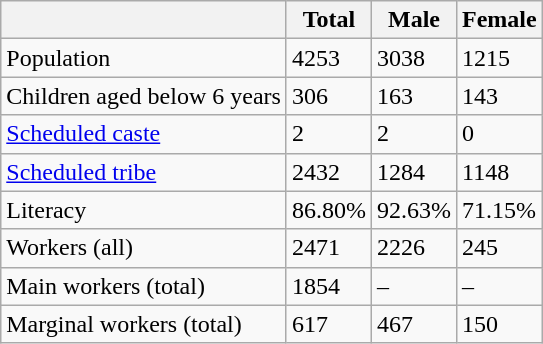<table class="wikitable sortable">
<tr>
<th></th>
<th>Total</th>
<th>Male</th>
<th>Female</th>
</tr>
<tr>
<td>Population</td>
<td>4253</td>
<td>3038</td>
<td>1215</td>
</tr>
<tr>
<td>Children aged below 6 years</td>
<td>306</td>
<td>163</td>
<td>143</td>
</tr>
<tr>
<td><a href='#'>Scheduled caste</a></td>
<td>2</td>
<td>2</td>
<td>0</td>
</tr>
<tr>
<td><a href='#'>Scheduled tribe</a></td>
<td>2432</td>
<td>1284</td>
<td>1148</td>
</tr>
<tr>
<td>Literacy</td>
<td>86.80%</td>
<td>92.63%</td>
<td>71.15%</td>
</tr>
<tr>
<td>Workers (all)</td>
<td>2471</td>
<td>2226</td>
<td>245</td>
</tr>
<tr>
<td>Main workers (total)</td>
<td>1854</td>
<td>–</td>
<td>–</td>
</tr>
<tr>
<td>Marginal workers (total)</td>
<td>617</td>
<td>467</td>
<td>150</td>
</tr>
</table>
